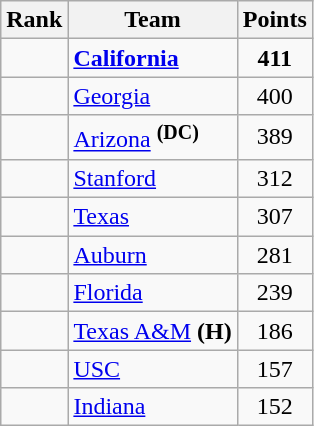<table class="wikitable sortable" style="text-align:center">
<tr>
<th>Rank</th>
<th>Team</th>
<th>Points</th>
</tr>
<tr>
<td></td>
<td align=left><strong><a href='#'>California</a></strong></td>
<td><strong>411</strong></td>
</tr>
<tr>
<td></td>
<td align=left><a href='#'>Georgia</a></td>
<td>400</td>
</tr>
<tr>
<td></td>
<td align=left><a href='#'>Arizona</a> <strong><sup>(DC)</sup></strong></td>
<td>389</td>
</tr>
<tr>
<td></td>
<td align=left><a href='#'>Stanford</a></td>
<td>312</td>
</tr>
<tr>
<td></td>
<td align=left><a href='#'>Texas</a></td>
<td>307</td>
</tr>
<tr>
<td></td>
<td align=left><a href='#'>Auburn</a></td>
<td>281</td>
</tr>
<tr>
<td></td>
<td align=left><a href='#'>Florida</a></td>
<td>239</td>
</tr>
<tr>
<td></td>
<td align=left><a href='#'>Texas A&M</a> <strong>(H)</strong></td>
<td>186</td>
</tr>
<tr>
<td></td>
<td align=left><a href='#'>USC</a></td>
<td>157</td>
</tr>
<tr>
<td></td>
<td align=left><a href='#'>Indiana</a></td>
<td>152</td>
</tr>
</table>
